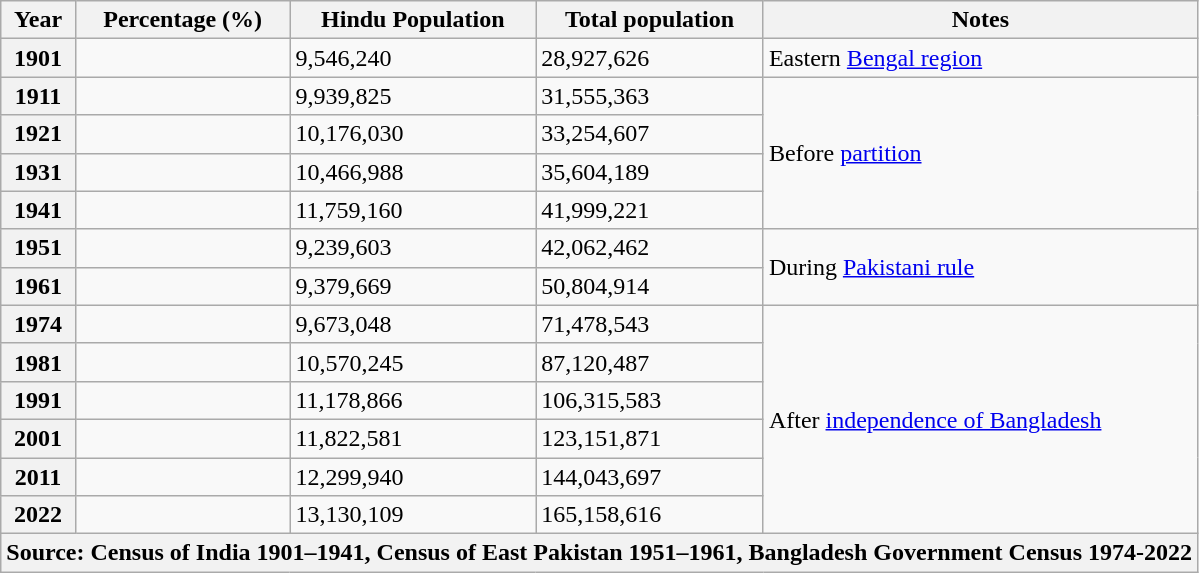<table class="wikitable">
<tr>
<th>Year</th>
<th>Percentage (%)</th>
<th>Hindu Population</th>
<th>Total population</th>
<th>Notes</th>
</tr>
<tr>
<th>1901</th>
<td></td>
<td>9,546,240</td>
<td>28,927,626</td>
<td>Eastern <a href='#'>Bengal region</a></td>
</tr>
<tr>
<th>1911</th>
<td></td>
<td>9,939,825</td>
<td>31,555,363</td>
<td rowspan="4">Before <a href='#'>partition</a></td>
</tr>
<tr>
<th>1921</th>
<td></td>
<td>10,176,030</td>
<td>33,254,607</td>
</tr>
<tr>
<th>1931</th>
<td></td>
<td>10,466,988</td>
<td>35,604,189</td>
</tr>
<tr>
<th>1941</th>
<td></td>
<td>11,759,160</td>
<td>41,999,221</td>
</tr>
<tr>
<th>1951</th>
<td></td>
<td>9,239,603</td>
<td>42,062,462</td>
<td rowspan="2">During <a href='#'>Pakistani rule</a></td>
</tr>
<tr>
<th>1961</th>
<td></td>
<td>9,379,669</td>
<td>50,804,914</td>
</tr>
<tr>
<th>1974</th>
<td></td>
<td>9,673,048</td>
<td>71,478,543</td>
<td rowspan="6">After <a href='#'>independence of Bangladesh</a></td>
</tr>
<tr>
<th>1981</th>
<td></td>
<td>10,570,245</td>
<td>87,120,487</td>
</tr>
<tr>
<th>1991</th>
<td></td>
<td>11,178,866</td>
<td>106,315,583</td>
</tr>
<tr>
<th>2001</th>
<td></td>
<td>11,822,581</td>
<td>123,151,871</td>
</tr>
<tr>
<th>2011</th>
<td></td>
<td>12,299,940</td>
<td>144,043,697</td>
</tr>
<tr>
<th>2022</th>
<td></td>
<td>13,130,109</td>
<td>165,158,616</td>
</tr>
<tr>
<th colspan="100%">Source: Census of India 1901–1941, Census of East Pakistan 1951–1961, Bangladesh Government Census 1974-2022</th>
</tr>
</table>
